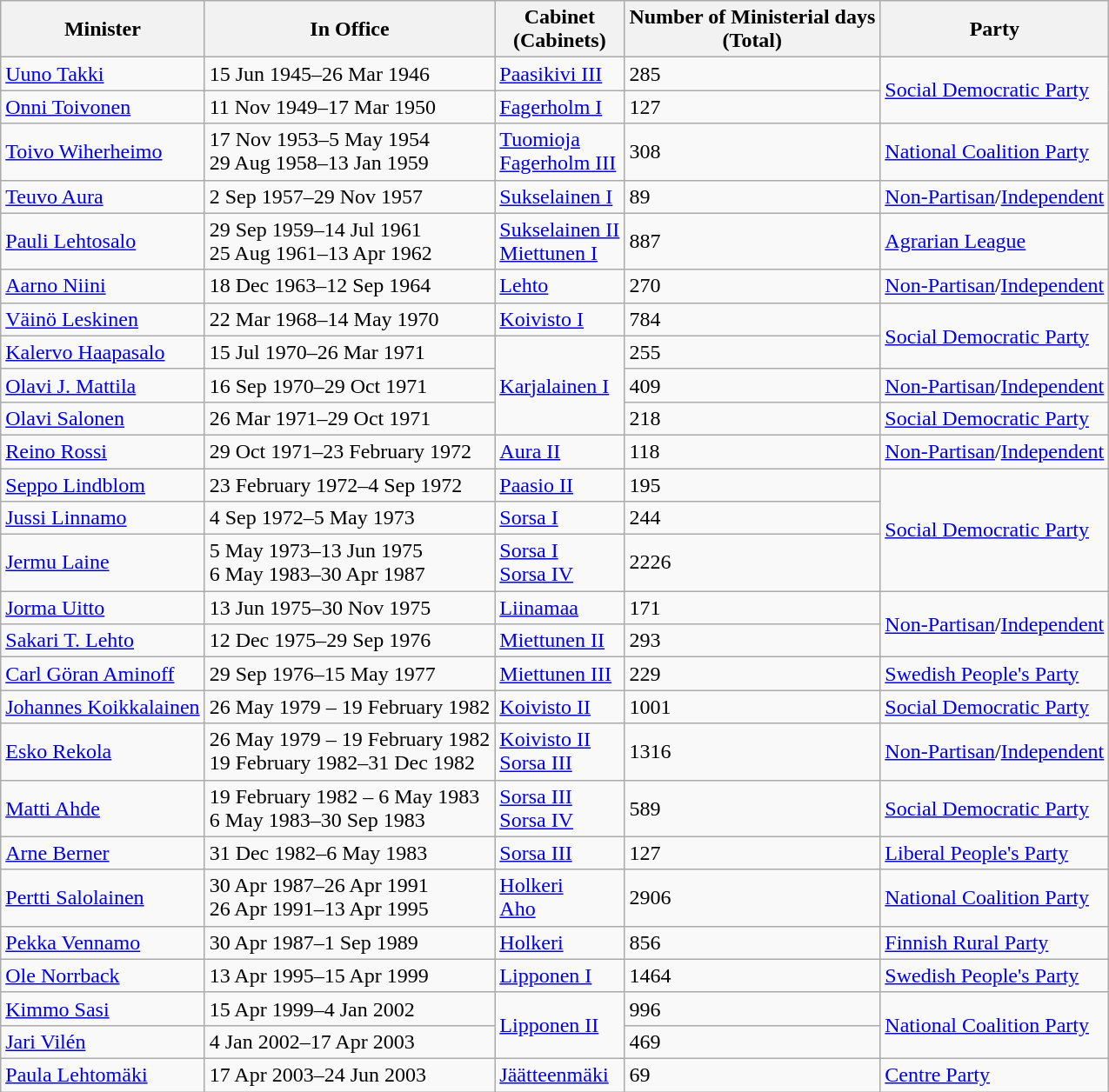<table class="wikitable">
<tr>
<th>Minister</th>
<th>In Office</th>
<th>Cabinet<br>(Cabinets)</th>
<th>Number of Ministerial days <br>(Total)</th>
<th>Party</th>
</tr>
<tr>
<td><a href='#'>Uuno Takki</a></td>
<td>15 Jun 1945–26  Mar  1946</td>
<td><a href='#'>Paasikivi III</a></td>
<td>285</td>
<td rowspan=2><a href='#'>Social Democratic Party</a></td>
</tr>
<tr>
<td><a href='#'>Onni Toivonen</a></td>
<td>11 Nov 1949–17  Mar  1950</td>
<td><a href='#'>Fagerholm I</a></td>
<td>127</td>
</tr>
<tr>
<td><a href='#'>Toivo Wiherheimo</a></td>
<td>17 Nov 1953–5 May 1954<br>29 Aug 1958–13 Jan 1959</td>
<td><a href='#'>Tuomioja</a><br><a href='#'>Fagerholm III</a></td>
<td>308</td>
<td><a href='#'>National Coalition Party</a></td>
</tr>
<tr>
<td><a href='#'>Teuvo Aura</a></td>
<td>2 Sep 1957–29 Nov 1957</td>
<td><a href='#'>Sukselainen I</a></td>
<td>89</td>
<td><a href='#'>Non-Partisan</a>/<a href='#'>Independent</a></td>
</tr>
<tr>
<td><a href='#'>Pauli Lehtosalo</a></td>
<td>29 Sep 1959–14 Jul 1961<br>25 Aug 1961–13 Apr 1962</td>
<td><a href='#'>Sukselainen II</a><br><a href='#'>Miettunen I</a></td>
<td>887</td>
<td><a href='#'>Agrarian League</a></td>
</tr>
<tr>
<td><a href='#'>Aarno Niini</a></td>
<td>18 Dec 1963–12 Sep 1964</td>
<td><a href='#'>Lehto</a></td>
<td>270</td>
<td><a href='#'>Non-Partisan</a>/<a href='#'>Independent</a></td>
</tr>
<tr>
<td><a href='#'>Väinö Leskinen</a></td>
<td>22  Mar  1968–14 May 1970</td>
<td><a href='#'>Koivisto I</a></td>
<td>784</td>
<td rowspan=2><a href='#'>Social Democratic Party</a></td>
</tr>
<tr>
<td><a href='#'>Kalervo Haapasalo</a></td>
<td>15 Jul 1970–26  Mar  1971</td>
<td rowspan=3><a href='#'>Karjalainen I</a></td>
<td>255</td>
</tr>
<tr>
<td><a href='#'>Olavi J. Mattila</a></td>
<td>16 Sep 1970–29 Oct 1971</td>
<td>409</td>
<td><a href='#'>Non-Partisan</a>/<a href='#'>Independent</a></td>
</tr>
<tr>
<td><a href='#'>Olavi Salonen</a></td>
<td>26  Mar  1971–29 Oct 1971</td>
<td>218</td>
<td><a href='#'>Social Democratic Party</a></td>
</tr>
<tr>
<td><a href='#'>Reino Rossi</a></td>
<td>29 Oct 1971–23  February 1972</td>
<td><a href='#'>Aura II</a></td>
<td>118</td>
<td><a href='#'>Non-Partisan</a>/<a href='#'>Independent</a></td>
</tr>
<tr>
<td><a href='#'>Seppo Lindblom</a></td>
<td>23  February 1972–4 Sep 1972</td>
<td><a href='#'>Paasio II</a></td>
<td>195</td>
<td rowspan=3><a href='#'>Social Democratic Party</a></td>
</tr>
<tr>
<td><a href='#'>Jussi Linnamo</a></td>
<td>4 Sep 1972–5 May 1973</td>
<td><a href='#'>Sorsa I</a></td>
<td>244</td>
</tr>
<tr>
<td><a href='#'>Jermu Laine</a></td>
<td>5 May 1973–13 Jun 1975<br>6 May 1983–30 Apr 1987</td>
<td><a href='#'>Sorsa I</a><br><a href='#'>Sorsa IV</a></td>
<td>2226</td>
</tr>
<tr>
<td><a href='#'>Jorma Uitto</a></td>
<td>13 Jun 1975–30 Nov 1975</td>
<td><a href='#'>Liinamaa</a></td>
<td>171</td>
<td rowspan=2><a href='#'>Non-Partisan</a>/<a href='#'>Independent</a></td>
</tr>
<tr>
<td><a href='#'>Sakari T. Lehto</a></td>
<td>12 Dec 1975–29 Sep 1976</td>
<td><a href='#'>Miettunen II</a></td>
<td>293</td>
</tr>
<tr>
<td><a href='#'>Carl Göran Aminoff</a></td>
<td>29 Sep 1976–15 May 1977</td>
<td><a href='#'>Miettunen III</a></td>
<td>229</td>
<td><a href='#'>Swedish People's Party</a></td>
</tr>
<tr>
<td><a href='#'>Johannes Koikkalainen</a></td>
<td>26 May 1979 – 19  February 1982</td>
<td><a href='#'>Koivisto II</a></td>
<td>1001</td>
<td><a href='#'>Social Democratic Party</a></td>
</tr>
<tr>
<td><a href='#'>Esko Rekola</a></td>
<td>26 May 1979 – 19  February 1982<br>19  February 1982–31 Dec 1982</td>
<td><a href='#'>Koivisto II</a><br> <a href='#'>Sorsa III</a></td>
<td>1316</td>
<td><a href='#'>Non-Partisan</a>/<a href='#'>Independent</a></td>
</tr>
<tr>
<td><a href='#'>Matti Ahde</a></td>
<td>19  February 1982 – 6 May 1983<br>6 May 1983–30 Sep 1983</td>
<td><a href='#'>Sorsa III</a><br><a href='#'>Sorsa IV</a></td>
<td>589</td>
<td><a href='#'>Social Democratic Party</a></td>
</tr>
<tr>
<td><a href='#'>Arne Berner</a></td>
<td>31 Dec 1982–6 May 1983</td>
<td><a href='#'>Sorsa III</a></td>
<td>127</td>
<td><a href='#'>Liberal People's Party</a></td>
</tr>
<tr>
<td><a href='#'>Pertti Salolainen</a></td>
<td>30 Apr 1987–26 Apr 1991<br>26 Apr 1991–13 Apr 1995</td>
<td><a href='#'>Holkeri</a><br><a href='#'>Aho</a></td>
<td>2906</td>
<td><a href='#'>National Coalition Party</a></td>
</tr>
<tr>
<td><a href='#'>Pekka Vennamo</a></td>
<td>30 Apr 1987–1 Sep 1989</td>
<td><a href='#'>Holkeri</a></td>
<td>856</td>
<td><a href='#'>Finnish Rural Party</a></td>
</tr>
<tr>
<td><a href='#'>Ole Norrback</a></td>
<td>13 Apr 1995–15 Apr 1999</td>
<td><a href='#'>Lipponen I</a></td>
<td>1464</td>
<td><a href='#'>Swedish People's Party</a></td>
</tr>
<tr>
<td><a href='#'>Kimmo Sasi</a></td>
<td>15 Apr 1999–4 Jan 2002</td>
<td rowspan=2><a href='#'>Lipponen II</a></td>
<td>996</td>
<td rowspan=2><a href='#'>National Coalition Party</a></td>
</tr>
<tr>
<td><a href='#'>Jari Vilén</a></td>
<td>4 Jan 2002–17 Apr 2003</td>
<td>469</td>
</tr>
<tr>
<td><a href='#'>Paula Lehtomäki</a></td>
<td>17 Apr 2003–24 Jun 2003</td>
<td><a href='#'>Jäätteenmäki</a></td>
<td>69</td>
<td><a href='#'>Centre Party</a></td>
</tr>
</table>
